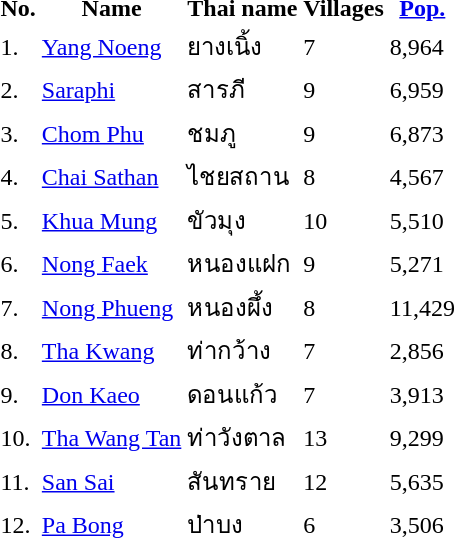<table>
<tr>
<th>No.</th>
<th>Name</th>
<th>Thai name</th>
<th>Villages</th>
<th><a href='#'>Pop.</a></th>
</tr>
<tr>
<td>1.</td>
<td><a href='#'>Yang Noeng</a></td>
<td>ยางเนิ้ง</td>
<td>7</td>
<td>8,964</td>
<td></td>
</tr>
<tr>
<td>2.</td>
<td><a href='#'>Saraphi</a></td>
<td>สารภี</td>
<td>9</td>
<td>6,959</td>
<td></td>
</tr>
<tr>
<td>3.</td>
<td><a href='#'>Chom Phu</a></td>
<td>ชมภู</td>
<td>9</td>
<td>6,873</td>
<td></td>
</tr>
<tr>
<td>4.</td>
<td><a href='#'>Chai Sathan</a></td>
<td>ไชยสถาน</td>
<td>8</td>
<td>4,567</td>
<td></td>
</tr>
<tr>
<td>5.</td>
<td><a href='#'>Khua Mung</a></td>
<td>ขัวมุง</td>
<td>10</td>
<td>5,510</td>
<td></td>
</tr>
<tr>
<td>6.</td>
<td><a href='#'>Nong Faek</a></td>
<td>หนองแฝก</td>
<td>9</td>
<td>5,271</td>
<td></td>
</tr>
<tr>
<td>7.</td>
<td><a href='#'>Nong Phueng</a></td>
<td>หนองผึ้ง</td>
<td>8</td>
<td>11,429</td>
<td></td>
</tr>
<tr>
<td>8.</td>
<td><a href='#'>Tha Kwang</a></td>
<td>ท่ากว้าง</td>
<td>7</td>
<td>2,856</td>
<td></td>
</tr>
<tr>
<td>9.</td>
<td><a href='#'>Don Kaeo</a></td>
<td>ดอนแก้ว</td>
<td>7</td>
<td>3,913</td>
<td></td>
</tr>
<tr>
<td>10.</td>
<td><a href='#'>Tha Wang Tan</a></td>
<td>ท่าวังตาล</td>
<td>13</td>
<td>9,299</td>
<td></td>
</tr>
<tr>
<td>11.</td>
<td><a href='#'>San Sai</a></td>
<td>สันทราย</td>
<td>12</td>
<td>5,635</td>
<td></td>
</tr>
<tr>
<td>12.</td>
<td><a href='#'>Pa Bong</a></td>
<td>ป่าบง</td>
<td>6</td>
<td>3,506</td>
<td></td>
</tr>
</table>
